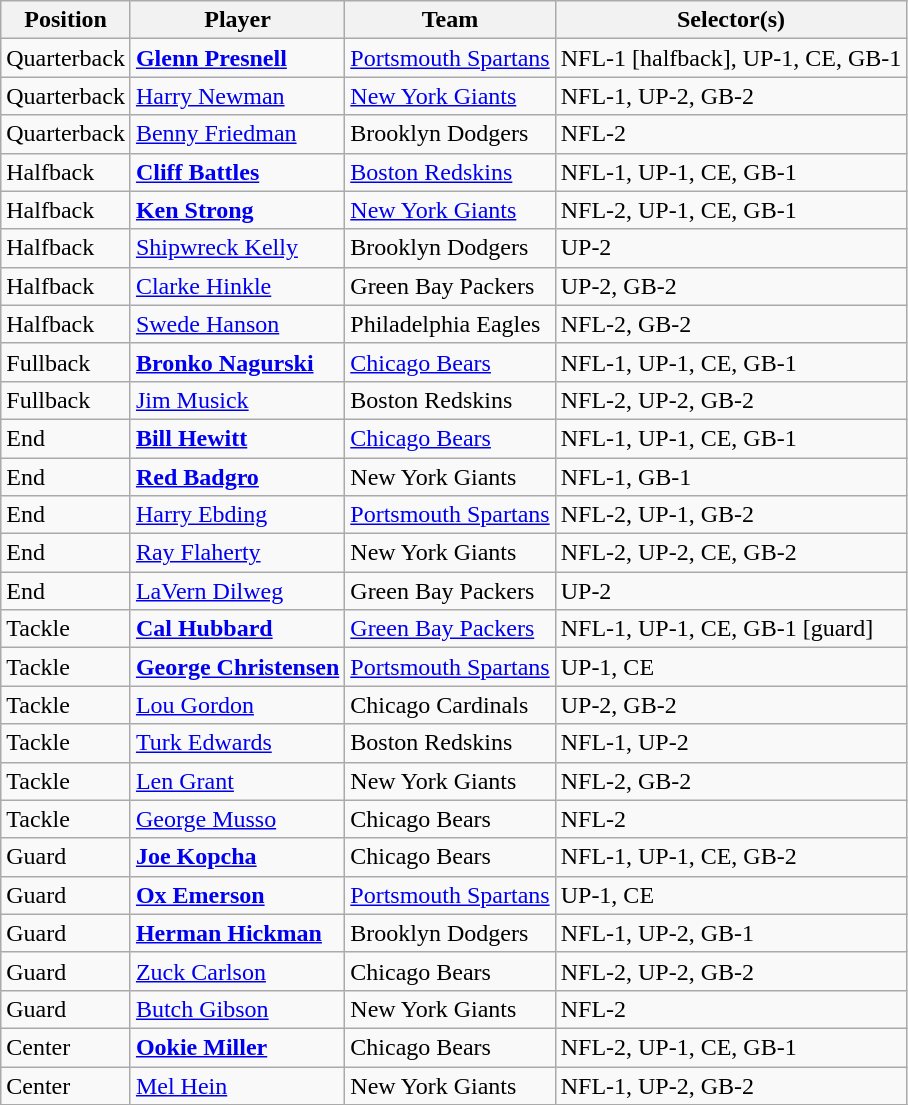<table class="wikitable" style="text-align:left;">
<tr>
<th>Position</th>
<th>Player</th>
<th>Team</th>
<th>Selector(s)</th>
</tr>
<tr>
<td>Quarterback</td>
<td><strong><a href='#'>Glenn Presnell</a></strong></td>
<td><a href='#'>Portsmouth Spartans</a></td>
<td>NFL-1 [halfback], UP-1, CE, GB-1</td>
</tr>
<tr>
<td>Quarterback</td>
<td><a href='#'>Harry Newman</a></td>
<td><a href='#'>New York Giants</a></td>
<td>NFL-1, UP-2, GB-2</td>
</tr>
<tr>
<td>Quarterback</td>
<td><a href='#'>Benny Friedman</a></td>
<td>Brooklyn Dodgers</td>
<td>NFL-2</td>
</tr>
<tr>
<td>Halfback</td>
<td><strong><a href='#'>Cliff Battles</a></strong></td>
<td><a href='#'>Boston Redskins</a></td>
<td>NFL-1, UP-1, CE, GB-1</td>
</tr>
<tr>
<td>Halfback</td>
<td><strong><a href='#'>Ken Strong</a></strong></td>
<td><a href='#'>New York Giants</a></td>
<td>NFL-2, UP-1, CE, GB-1</td>
</tr>
<tr>
<td>Halfback</td>
<td><a href='#'>Shipwreck Kelly</a></td>
<td>Brooklyn Dodgers</td>
<td>UP-2</td>
</tr>
<tr>
<td>Halfback</td>
<td><a href='#'>Clarke Hinkle</a></td>
<td>Green Bay Packers</td>
<td>UP-2, GB-2</td>
</tr>
<tr>
<td>Halfback</td>
<td><a href='#'>Swede Hanson</a></td>
<td>Philadelphia Eagles</td>
<td>NFL-2, GB-2</td>
</tr>
<tr>
<td>Fullback</td>
<td><strong><a href='#'>Bronko Nagurski</a></strong></td>
<td><a href='#'>Chicago Bears</a></td>
<td>NFL-1, UP-1, CE, GB-1</td>
</tr>
<tr>
<td>Fullback</td>
<td><a href='#'>Jim Musick</a></td>
<td>Boston Redskins</td>
<td>NFL-2, UP-2, GB-2</td>
</tr>
<tr>
<td>End</td>
<td><strong><a href='#'>Bill Hewitt</a></strong></td>
<td><a href='#'>Chicago Bears</a></td>
<td>NFL-1, UP-1, CE, GB-1</td>
</tr>
<tr>
<td>End</td>
<td><strong><a href='#'>Red Badgro</a></strong></td>
<td>New York Giants</td>
<td>NFL-1, GB-1</td>
</tr>
<tr>
<td>End</td>
<td><a href='#'>Harry Ebding</a></td>
<td><a href='#'>Portsmouth Spartans</a></td>
<td>NFL-2, UP-1, GB-2</td>
</tr>
<tr>
<td>End</td>
<td><a href='#'>Ray Flaherty</a></td>
<td>New York Giants</td>
<td>NFL-2, UP-2, CE, GB-2</td>
</tr>
<tr>
<td>End</td>
<td><a href='#'>LaVern Dilweg</a></td>
<td>Green Bay Packers</td>
<td>UP-2</td>
</tr>
<tr>
<td>Tackle</td>
<td><strong><a href='#'>Cal Hubbard</a></strong></td>
<td><a href='#'>Green Bay Packers</a></td>
<td>NFL-1, UP-1, CE, GB-1 [guard]</td>
</tr>
<tr>
<td>Tackle</td>
<td><strong><a href='#'>George Christensen</a></strong></td>
<td><a href='#'>Portsmouth Spartans</a></td>
<td>UP-1, CE</td>
</tr>
<tr>
<td>Tackle</td>
<td><a href='#'>Lou Gordon</a></td>
<td>Chicago Cardinals</td>
<td>UP-2, GB-2</td>
</tr>
<tr>
<td>Tackle</td>
<td><a href='#'>Turk Edwards</a></td>
<td>Boston Redskins</td>
<td>NFL-1, UP-2</td>
</tr>
<tr>
<td>Tackle</td>
<td><a href='#'>Len Grant</a></td>
<td>New York Giants</td>
<td>NFL-2, GB-2</td>
</tr>
<tr>
<td>Tackle</td>
<td><a href='#'>George Musso</a></td>
<td>Chicago Bears</td>
<td>NFL-2</td>
</tr>
<tr>
<td>Guard</td>
<td><strong><a href='#'>Joe Kopcha</a></strong></td>
<td>Chicago Bears</td>
<td>NFL-1, UP-1, CE, GB-2</td>
</tr>
<tr>
<td>Guard</td>
<td><strong><a href='#'>Ox Emerson</a></strong></td>
<td><a href='#'>Portsmouth Spartans</a></td>
<td>UP-1, CE</td>
</tr>
<tr>
<td>Guard</td>
<td><strong><a href='#'>Herman Hickman</a></strong></td>
<td>Brooklyn Dodgers</td>
<td>NFL-1, UP-2, GB-1</td>
</tr>
<tr>
<td>Guard</td>
<td><a href='#'>Zuck Carlson</a></td>
<td>Chicago Bears</td>
<td>NFL-2, UP-2, GB-2</td>
</tr>
<tr>
<td>Guard</td>
<td><a href='#'>Butch Gibson</a></td>
<td>New York Giants</td>
<td>NFL-2</td>
</tr>
<tr>
<td>Center</td>
<td><strong><a href='#'>Ookie Miller</a></strong></td>
<td>Chicago Bears</td>
<td>NFL-2, UP-1, CE, GB-1</td>
</tr>
<tr>
<td>Center</td>
<td><a href='#'>Mel Hein</a></td>
<td>New York Giants</td>
<td>NFL-1, UP-2, GB-2</td>
</tr>
<tr>
</tr>
</table>
